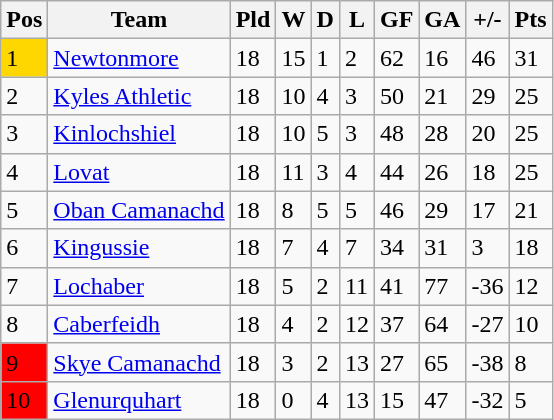<table class="wikitable sortable">
<tr>
<th>Pos</th>
<th>Team</th>
<th>Pld</th>
<th>W</th>
<th>D</th>
<th>L</th>
<th>GF</th>
<th>GA</th>
<th>+/-</th>
<th>Pts</th>
</tr>
<tr>
<td style="width:20px; background:gold;">1</td>
<td><a href='#'>Newtonmore</a></td>
<td>18</td>
<td>15</td>
<td>1</td>
<td>2</td>
<td>62</td>
<td>16</td>
<td>46</td>
<td>31</td>
</tr>
<tr>
<td>2</td>
<td><a href='#'>Kyles Athletic</a></td>
<td>18</td>
<td>10</td>
<td>4</td>
<td>3</td>
<td>50</td>
<td>21</td>
<td>29</td>
<td>25</td>
</tr>
<tr>
<td>3</td>
<td><a href='#'>Kinlochshiel</a></td>
<td>18</td>
<td>10</td>
<td>5</td>
<td>3</td>
<td>48</td>
<td>28</td>
<td>20</td>
<td>25</td>
</tr>
<tr>
<td>4</td>
<td><a href='#'>Lovat</a></td>
<td>18</td>
<td>11</td>
<td>3</td>
<td>4</td>
<td>44</td>
<td>26</td>
<td>18</td>
<td>25</td>
</tr>
<tr>
<td>5</td>
<td><a href='#'>Oban Camanachd</a></td>
<td>18</td>
<td>8</td>
<td>5</td>
<td>5</td>
<td>46</td>
<td>29</td>
<td>17</td>
<td>21</td>
</tr>
<tr>
<td>6</td>
<td><a href='#'>Kingussie</a></td>
<td>18</td>
<td>7</td>
<td>4</td>
<td>7</td>
<td>34</td>
<td>31</td>
<td>3</td>
<td>18</td>
</tr>
<tr>
<td>7</td>
<td><a href='#'>Lochaber</a></td>
<td>18</td>
<td>5</td>
<td>2</td>
<td>11</td>
<td>41</td>
<td>77</td>
<td>-36</td>
<td>12</td>
</tr>
<tr>
<td>8</td>
<td><a href='#'>Caberfeidh</a></td>
<td>18</td>
<td>4</td>
<td>2</td>
<td>12</td>
<td>37</td>
<td>64</td>
<td>-27</td>
<td>10</td>
</tr>
<tr>
<td style="width:20px; background:red;">9</td>
<td><a href='#'>Skye Camanachd</a></td>
<td>18</td>
<td>3</td>
<td>2</td>
<td>13</td>
<td>27</td>
<td>65</td>
<td>-38</td>
<td>8</td>
</tr>
<tr>
<td style="width:20px; background:red;">10</td>
<td><a href='#'>Glenurquhart</a></td>
<td>18</td>
<td>0</td>
<td>4</td>
<td>13</td>
<td>15</td>
<td>47</td>
<td>-32</td>
<td>5</td>
</tr>
</table>
